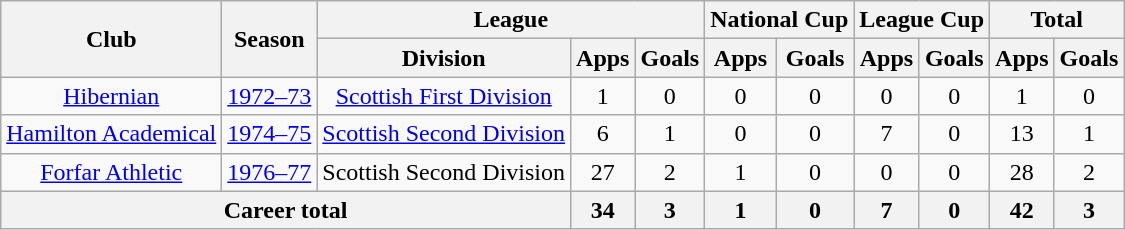<table class="wikitable" style="text-align: center;">
<tr>
<th rowspan="2">Club</th>
<th rowspan="2">Season</th>
<th colspan="3">League</th>
<th colspan="2">National Cup</th>
<th colspan="2">League Cup</th>
<th colspan="2">Total</th>
</tr>
<tr>
<th>Division</th>
<th>Apps</th>
<th>Goals</th>
<th>Apps</th>
<th>Goals</th>
<th>Apps</th>
<th>Goals</th>
<th>Apps</th>
<th>Goals</th>
</tr>
<tr>
<td><a href='#'>Hibernian</a></td>
<td><a href='#'>1972–73</a></td>
<td><a href='#'>Scottish First Division</a></td>
<td>1</td>
<td>0</td>
<td>0</td>
<td>0</td>
<td>0</td>
<td>0</td>
<td>1</td>
<td>0</td>
</tr>
<tr>
<td><a href='#'>Hamilton Academical</a></td>
<td><a href='#'>1974–75</a></td>
<td><a href='#'>Scottish Second Division</a></td>
<td>6</td>
<td>1</td>
<td>0</td>
<td>0</td>
<td>7</td>
<td>0</td>
<td>13</td>
<td>1</td>
</tr>
<tr>
<td><a href='#'>Forfar Athletic</a></td>
<td><a href='#'>1976–77</a></td>
<td>Scottish Second Division</td>
<td>27</td>
<td>2</td>
<td>1</td>
<td>0</td>
<td>0</td>
<td>0</td>
<td>28</td>
<td>2</td>
</tr>
<tr>
<th colspan="3">Career total</th>
<th>34</th>
<th>3</th>
<th>1</th>
<th>0</th>
<th>7</th>
<th>0</th>
<th>42</th>
<th>3</th>
</tr>
</table>
